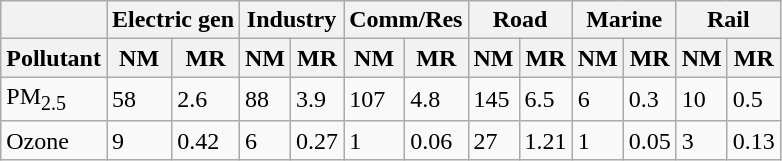<table class="wikitable">
<tr>
<th></th>
<th colspan="2">Electric gen</th>
<th colspan="2">Industry</th>
<th colspan="2">Comm/Res</th>
<th colspan="2">Road</th>
<th colspan="2">Marine</th>
<th colspan="2">Rail</th>
</tr>
<tr>
<th>Pollutant</th>
<th>NM</th>
<th>MR</th>
<th>NM</th>
<th>MR</th>
<th>NM</th>
<th>MR</th>
<th>NM</th>
<th>MR</th>
<th>NM</th>
<th>MR</th>
<th>NM</th>
<th>MR</th>
</tr>
<tr>
<td>PM<sub>2.5</sub></td>
<td>58</td>
<td>2.6</td>
<td>88</td>
<td>3.9</td>
<td>107</td>
<td>4.8</td>
<td>145</td>
<td>6.5</td>
<td>6</td>
<td>0.3</td>
<td>10</td>
<td>0.5</td>
</tr>
<tr>
<td>Ozone</td>
<td>9</td>
<td>0.42</td>
<td>6</td>
<td>0.27</td>
<td>1</td>
<td>0.06</td>
<td>27</td>
<td>1.21</td>
<td>1</td>
<td>0.05</td>
<td>3</td>
<td>0.13</td>
</tr>
</table>
